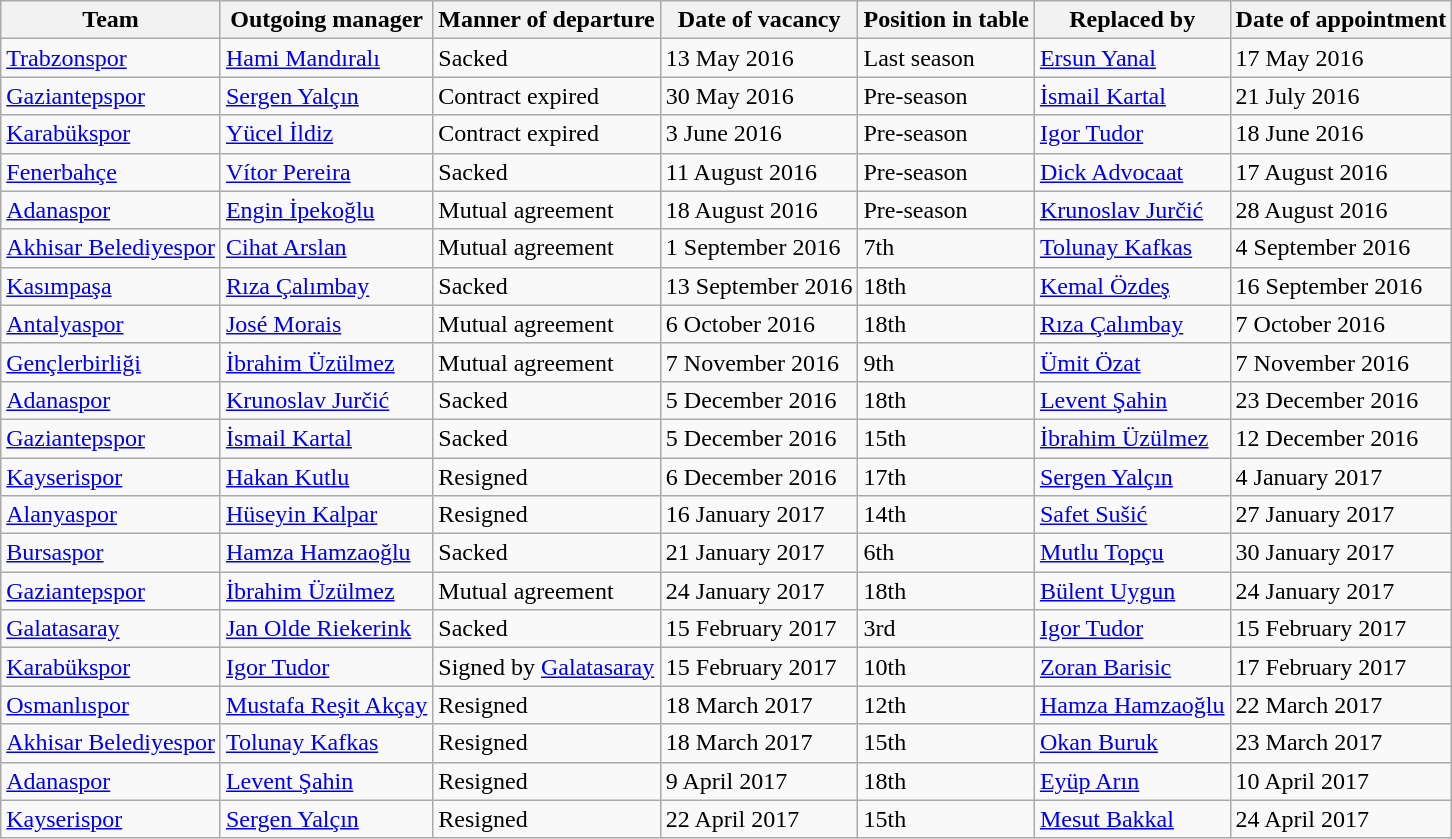<table class="wikitable sortable">
<tr>
<th>Team</th>
<th>Outgoing manager</th>
<th>Manner of departure</th>
<th>Date of vacancy</th>
<th>Position in table</th>
<th>Replaced by</th>
<th>Date of appointment</th>
</tr>
<tr>
<td><a href='#'>Trabzonspor</a></td>
<td> <a href='#'>Hami Mandıralı</a></td>
<td>Sacked</td>
<td>13 May 2016</td>
<td>Last season</td>
<td> <a href='#'>Ersun Yanal</a></td>
<td>17 May 2016</td>
</tr>
<tr>
<td><a href='#'>Gaziantepspor</a></td>
<td> <a href='#'>Sergen Yalçın</a></td>
<td>Contract expired</td>
<td>30 May 2016</td>
<td>Pre-season</td>
<td> <a href='#'>İsmail Kartal</a></td>
<td>21 July 2016</td>
</tr>
<tr>
<td><a href='#'>Karabükspor</a></td>
<td> <a href='#'>Yücel İldiz</a></td>
<td>Contract expired</td>
<td>3 June 2016</td>
<td>Pre-season</td>
<td> <a href='#'>Igor Tudor</a></td>
<td>18 June 2016</td>
</tr>
<tr>
<td><a href='#'>Fenerbahçe</a></td>
<td> <a href='#'>Vítor Pereira</a></td>
<td>Sacked</td>
<td>11 August 2016</td>
<td>Pre-season</td>
<td> <a href='#'>Dick Advocaat</a></td>
<td>17 August 2016</td>
</tr>
<tr>
<td><a href='#'>Adanaspor</a></td>
<td> <a href='#'>Engin İpekoğlu</a></td>
<td>Mutual agreement</td>
<td>18 August 2016</td>
<td>Pre-season</td>
<td> <a href='#'>Krunoslav Jurčić</a></td>
<td>28 August 2016</td>
</tr>
<tr>
<td><a href='#'>Akhisar Belediyespor</a></td>
<td> <a href='#'>Cihat Arslan</a></td>
<td>Mutual agreement</td>
<td>1 September 2016</td>
<td>7th</td>
<td> <a href='#'>Tolunay Kafkas</a></td>
<td>4 September 2016</td>
</tr>
<tr>
<td><a href='#'>Kasımpaşa</a></td>
<td> <a href='#'>Rıza Çalımbay</a></td>
<td>Sacked</td>
<td>13 September 2016</td>
<td>18th</td>
<td> <a href='#'>Kemal Özdeş</a></td>
<td>16 September 2016</td>
</tr>
<tr>
<td><a href='#'>Antalyaspor</a></td>
<td> <a href='#'>José Morais</a></td>
<td>Mutual agreement</td>
<td>6 October 2016</td>
<td>18th</td>
<td> <a href='#'>Rıza Çalımbay</a></td>
<td>7 October 2016</td>
</tr>
<tr>
<td><a href='#'>Gençlerbirliği</a></td>
<td> <a href='#'>İbrahim Üzülmez</a></td>
<td>Mutual agreement</td>
<td>7 November 2016</td>
<td>9th</td>
<td> <a href='#'>Ümit Özat</a></td>
<td>7 November 2016</td>
</tr>
<tr>
<td><a href='#'>Adanaspor</a></td>
<td> <a href='#'>Krunoslav Jurčić</a></td>
<td>Sacked</td>
<td>5 December 2016</td>
<td>18th</td>
<td> <a href='#'>Levent Şahin</a></td>
<td>23 December 2016</td>
</tr>
<tr>
<td><a href='#'>Gaziantepspor</a></td>
<td> <a href='#'>İsmail Kartal</a></td>
<td>Sacked</td>
<td>5 December 2016</td>
<td>15th</td>
<td> <a href='#'>İbrahim Üzülmez</a></td>
<td>12 December 2016</td>
</tr>
<tr>
<td><a href='#'>Kayserispor</a></td>
<td> <a href='#'>Hakan Kutlu</a></td>
<td>Resigned</td>
<td>6 December 2016</td>
<td>17th</td>
<td> <a href='#'>Sergen Yalçın</a></td>
<td>4 January 2017</td>
</tr>
<tr>
<td><a href='#'>Alanyaspor</a></td>
<td> <a href='#'>Hüseyin Kalpar</a></td>
<td>Resigned</td>
<td>16 January 2017</td>
<td>14th</td>
<td> <a href='#'>Safet Sušić</a></td>
<td>27 January 2017</td>
</tr>
<tr>
<td><a href='#'>Bursaspor</a></td>
<td> <a href='#'>Hamza Hamzaoğlu</a></td>
<td>Sacked</td>
<td>21 January 2017</td>
<td>6th</td>
<td> <a href='#'>Mutlu Topçu</a></td>
<td>30 January 2017</td>
</tr>
<tr>
<td><a href='#'>Gaziantepspor</a></td>
<td> <a href='#'>İbrahim Üzülmez</a></td>
<td>Mutual agreement</td>
<td>24 January 2017</td>
<td>18th</td>
<td> <a href='#'>Bülent Uygun</a></td>
<td>24 January 2017</td>
</tr>
<tr>
<td><a href='#'>Galatasaray</a></td>
<td> <a href='#'>Jan Olde Riekerink</a></td>
<td>Sacked</td>
<td>15 February 2017</td>
<td>3rd</td>
<td> <a href='#'>Igor Tudor</a></td>
<td>15 February 2017</td>
</tr>
<tr>
<td><a href='#'>Karabükspor</a></td>
<td> <a href='#'>Igor Tudor</a></td>
<td>Signed by <a href='#'>Galatasaray</a></td>
<td>15 February 2017</td>
<td>10th</td>
<td> <a href='#'>Zoran Barisic</a></td>
<td>17 February 2017</td>
</tr>
<tr>
<td><a href='#'>Osmanlıspor</a></td>
<td> <a href='#'>Mustafa Reşit Akçay</a></td>
<td>Resigned</td>
<td>18 March 2017</td>
<td>12th</td>
<td> <a href='#'>Hamza Hamzaoğlu</a></td>
<td>22 March 2017</td>
</tr>
<tr>
<td><a href='#'>Akhisar Belediyespor</a></td>
<td> <a href='#'>Tolunay Kafkas</a></td>
<td>Resigned</td>
<td>18 March 2017</td>
<td>15th</td>
<td> <a href='#'>Okan Buruk</a></td>
<td>23 March 2017</td>
</tr>
<tr>
<td><a href='#'>Adanaspor</a></td>
<td> <a href='#'>Levent Şahin</a></td>
<td>Resigned</td>
<td>9 April 2017</td>
<td>18th</td>
<td> <a href='#'>Eyüp Arın</a></td>
<td>10 April 2017</td>
</tr>
<tr>
<td><a href='#'>Kayserispor</a></td>
<td> <a href='#'>Sergen Yalçın</a></td>
<td>Resigned</td>
<td>22 April 2017</td>
<td>15th</td>
<td> <a href='#'>Mesut Bakkal</a></td>
<td>24 April 2017</td>
</tr>
</table>
